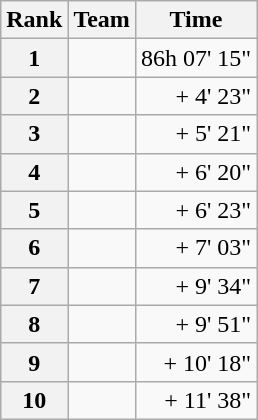<table class="wikitable" margin-bottom:0;">
<tr>
<th scope="col">Rank</th>
<th scope="col">Team</th>
<th scope="col">Time</th>
</tr>
<tr>
<th scope="row">1</th>
<td> </td>
<td align="right">86h 07' 15"</td>
</tr>
<tr>
<th scope="row">2</th>
<td> </td>
<td align="right">+ 4' 23"</td>
</tr>
<tr>
<th scope="row">3</th>
<td> </td>
<td align="right">+ 5' 21"</td>
</tr>
<tr>
<th scope="row">4</th>
<td> </td>
<td align="right">+ 6' 20"</td>
</tr>
<tr>
<th scope="row">5</th>
<td> </td>
<td align="right">+ 6' 23"</td>
</tr>
<tr>
<th scope="row">6</th>
<td> </td>
<td align="right">+ 7' 03"</td>
</tr>
<tr>
<th scope="row">7</th>
<td> </td>
<td align="right">+ 9' 34"</td>
</tr>
<tr>
<th scope="row">8</th>
<td> </td>
<td align="right">+ 9' 51"</td>
</tr>
<tr>
<th scope="row">9</th>
<td> </td>
<td align="right">+ 10' 18"</td>
</tr>
<tr>
<th scope="row">10</th>
<td> </td>
<td align="right">+ 11' 38"</td>
</tr>
</table>
